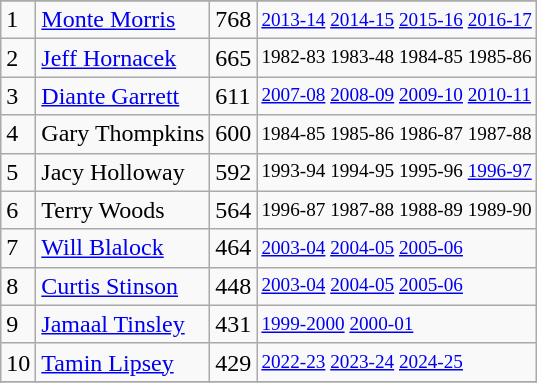<table class="wikitable">
<tr>
</tr>
<tr>
<td>1</td>
<td><a href='#'>Monte Morris</a></td>
<td>768</td>
<td style="font-size:80%;"><a href='#'>2013-14</a> <a href='#'>2014-15</a> <a href='#'>2015-16</a> <a href='#'>2016-17</a></td>
</tr>
<tr>
<td>2</td>
<td><a href='#'>Jeff Hornacek</a></td>
<td>665</td>
<td style="font-size:80%;">1982-83 1983-48 1984-85 1985-86</td>
</tr>
<tr>
<td>3</td>
<td><a href='#'>Diante Garrett</a></td>
<td>611</td>
<td style="font-size:80%;"><a href='#'>2007-08</a> <a href='#'>2008-09</a> <a href='#'>2009-10</a> <a href='#'>2010-11</a></td>
</tr>
<tr>
<td>4</td>
<td>Gary Thompkins</td>
<td>600</td>
<td style="font-size:80%;">1984-85 1985-86 1986-87 1987-88</td>
</tr>
<tr>
<td>5</td>
<td>Jacy Holloway</td>
<td>592</td>
<td style="font-size:80%;">1993-94 1994-95 1995-96 <a href='#'>1996-97</a></td>
</tr>
<tr>
<td>6</td>
<td>Terry Woods</td>
<td>564</td>
<td style="font-size:80%;">1996-87 1987-88 1988-89 1989-90</td>
</tr>
<tr>
<td>7</td>
<td><a href='#'>Will Blalock</a></td>
<td>464</td>
<td style="font-size:80%;"><a href='#'>2003-04</a> <a href='#'>2004-05</a> <a href='#'>2005-06</a></td>
</tr>
<tr>
<td>8</td>
<td><a href='#'>Curtis Stinson</a></td>
<td>448</td>
<td style="font-size:80%;"><a href='#'>2003-04</a> <a href='#'>2004-05</a> <a href='#'>2005-06</a></td>
</tr>
<tr>
<td>9</td>
<td><a href='#'>Jamaal Tinsley</a></td>
<td>431</td>
<td style="font-size:80%;"><a href='#'>1999-2000</a> <a href='#'>2000-01</a></td>
</tr>
<tr>
<td>10</td>
<td><a href='#'>Tamin Lipsey</a></td>
<td>429</td>
<td style="font-size:80%;"><a href='#'>2022-23</a> <a href='#'>2023-24</a> <a href='#'>2024-25</a></td>
</tr>
<tr>
</tr>
<tr>
</tr>
</table>
